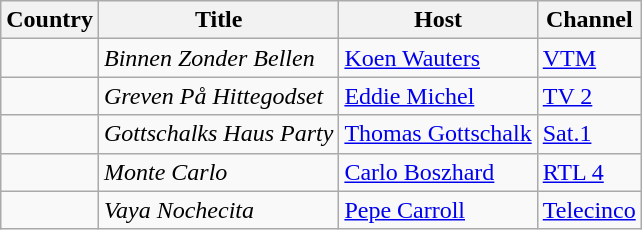<table class="wikitable sortable">
<tr>
<th>Country</th>
<th>Title</th>
<th>Host</th>
<th>Channel</th>
</tr>
<tr>
<td></td>
<td><em>Binnen Zonder Bellen</em></td>
<td><a href='#'>Koen Wauters</a></td>
<td><a href='#'>VTM</a></td>
</tr>
<tr>
<td></td>
<td><em>Greven På Hittegodset</em></td>
<td><a href='#'>Eddie Michel</a></td>
<td><a href='#'>TV 2</a></td>
</tr>
<tr>
<td></td>
<td><em>Gottschalks Haus Party</em></td>
<td><a href='#'>Thomas Gottschalk</a></td>
<td><a href='#'>Sat.1</a></td>
</tr>
<tr>
<td></td>
<td><em>Monte Carlo</em></td>
<td><a href='#'>Carlo Boszhard</a></td>
<td><a href='#'>RTL 4</a></td>
</tr>
<tr>
<td></td>
<td><em>Vaya Nochecita</em></td>
<td><a href='#'>Pepe Carroll</a></td>
<td><a href='#'>Telecinco</a></td>
</tr>
</table>
